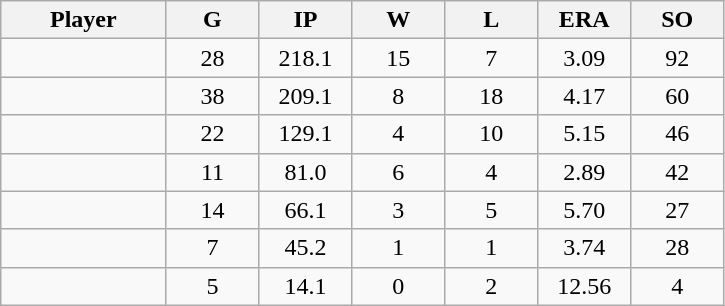<table class="wikitable sortable">
<tr>
<th bgcolor="#DDDDFF" width="16%">Player</th>
<th bgcolor="#DDDDFF" width="9%">G</th>
<th bgcolor="#DDDDFF" width="9%">IP</th>
<th bgcolor="#DDDDFF" width="9%">W</th>
<th bgcolor="#DDDDFF" width="9%">L</th>
<th bgcolor="#DDDDFF" width="9%">ERA</th>
<th bgcolor="#DDDDFF" width="9%">SO</th>
</tr>
<tr align="center">
<td></td>
<td>28</td>
<td>218.1</td>
<td>15</td>
<td>7</td>
<td>3.09</td>
<td>92</td>
</tr>
<tr align="center">
<td></td>
<td>38</td>
<td>209.1</td>
<td>8</td>
<td>18</td>
<td>4.17</td>
<td>60</td>
</tr>
<tr align="center">
<td></td>
<td>22</td>
<td>129.1</td>
<td>4</td>
<td>10</td>
<td>5.15</td>
<td>46</td>
</tr>
<tr align="center">
<td></td>
<td>11</td>
<td>81.0</td>
<td>6</td>
<td>4</td>
<td>2.89</td>
<td>42</td>
</tr>
<tr align="center">
<td></td>
<td>14</td>
<td>66.1</td>
<td>3</td>
<td>5</td>
<td>5.70</td>
<td>27</td>
</tr>
<tr align="center">
<td></td>
<td>7</td>
<td>45.2</td>
<td>1</td>
<td>1</td>
<td>3.74</td>
<td>28</td>
</tr>
<tr align="center">
<td></td>
<td>5</td>
<td>14.1</td>
<td>0</td>
<td>2</td>
<td>12.56</td>
<td>4</td>
</tr>
</table>
